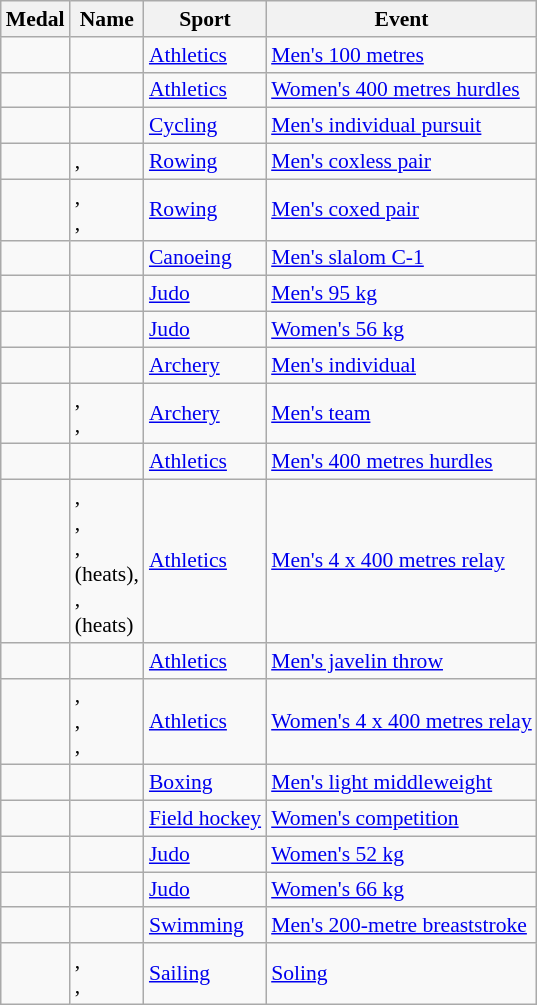<table class="wikitable sortable" style="font-size:90%">
<tr>
<th>Medal</th>
<th>Name</th>
<th>Sport</th>
<th>Event</th>
</tr>
<tr>
<td></td>
<td></td>
<td><a href='#'>Athletics</a></td>
<td><a href='#'>Men's 100 metres</a></td>
</tr>
<tr>
<td></td>
<td></td>
<td><a href='#'>Athletics</a></td>
<td><a href='#'>Women's 400 metres hurdles</a></td>
</tr>
<tr>
<td></td>
<td></td>
<td><a href='#'>Cycling</a></td>
<td><a href='#'>Men's individual pursuit</a></td>
</tr>
<tr>
<td></td>
<td>,<br> </td>
<td><a href='#'>Rowing</a></td>
<td><a href='#'>Men's coxless pair</a></td>
</tr>
<tr>
<td></td>
<td>,<br> ,<br> </td>
<td><a href='#'>Rowing</a></td>
<td><a href='#'>Men's coxed pair</a></td>
</tr>
<tr>
<td></td>
<td></td>
<td><a href='#'>Canoeing</a></td>
<td><a href='#'>Men's slalom C-1</a></td>
</tr>
<tr>
<td></td>
<td></td>
<td><a href='#'>Judo</a></td>
<td><a href='#'>Men's 95 kg</a></td>
</tr>
<tr>
<td></td>
<td></td>
<td><a href='#'>Judo</a></td>
<td><a href='#'>Women's 56 kg</a></td>
</tr>
<tr>
<td></td>
<td></td>
<td><a href='#'>Archery</a></td>
<td><a href='#'>Men's individual</a></td>
</tr>
<tr>
<td></td>
<td>,<br> ,<br> </td>
<td><a href='#'>Archery</a></td>
<td><a href='#'>Men's team</a></td>
</tr>
<tr>
<td></td>
<td></td>
<td><a href='#'>Athletics</a></td>
<td><a href='#'>Men's 400 metres hurdles</a></td>
</tr>
<tr>
<td></td>
<td>,<br> ,<br> ,<br>  (heats),<br> ,<br>  (heats)</td>
<td><a href='#'>Athletics</a></td>
<td><a href='#'>Men's 4 x 400 metres relay</a></td>
</tr>
<tr>
<td></td>
<td></td>
<td><a href='#'>Athletics</a></td>
<td><a href='#'>Men's javelin throw</a></td>
</tr>
<tr>
<td></td>
<td>,<br> ,<br> ,<br> </td>
<td><a href='#'>Athletics</a></td>
<td><a href='#'>Women's 4 x 400 metres relay</a></td>
</tr>
<tr>
<td></td>
<td></td>
<td><a href='#'>Boxing</a></td>
<td><a href='#'>Men's light middleweight</a></td>
</tr>
<tr>
<td></td>
<td><br></td>
<td><a href='#'>Field hockey</a></td>
<td><a href='#'>Women's competition</a></td>
</tr>
<tr>
<td></td>
<td></td>
<td><a href='#'>Judo</a></td>
<td><a href='#'>Women's 52 kg</a></td>
</tr>
<tr>
<td></td>
<td></td>
<td><a href='#'>Judo</a></td>
<td><a href='#'>Women's 66 kg</a></td>
</tr>
<tr>
<td></td>
<td></td>
<td><a href='#'>Swimming</a></td>
<td><a href='#'>Men's 200-metre breaststroke</a></td>
</tr>
<tr>
<td></td>
<td>,<br> ,<br> </td>
<td><a href='#'>Sailing</a></td>
<td><a href='#'>Soling</a></td>
</tr>
</table>
